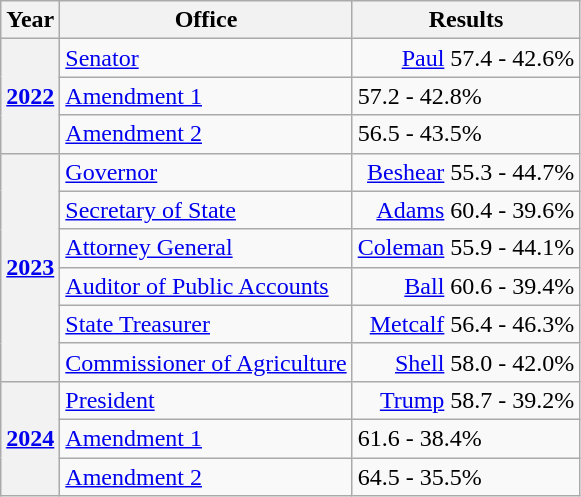<table class=wikitable>
<tr>
<th>Year</th>
<th>Office</th>
<th>Results</th>
</tr>
<tr>
<th rowspan=3><a href='#'>2022</a></th>
<td><a href='#'>Senator</a></td>
<td align="right" ><a href='#'>Paul</a> 57.4 - 42.6%</td>
</tr>
<tr>
<td><a href='#'>Amendment 1</a></td>
<td> 57.2 - 42.8%</td>
</tr>
<tr>
<td><a href='#'>Amendment 2</a></td>
<td> 56.5 - 43.5%</td>
</tr>
<tr>
<th rowspan=6><a href='#'>2023</a></th>
<td><a href='#'>Governor</a></td>
<td align="right" ><a href='#'>Beshear</a> 55.3 - 44.7%</td>
</tr>
<tr>
<td><a href='#'>Secretary of State</a></td>
<td align="right" ><a href='#'>Adams</a> 60.4 - 39.6%</td>
</tr>
<tr>
<td><a href='#'>Attorney General</a></td>
<td align="right" ><a href='#'>Coleman</a> 55.9 - 44.1%</td>
</tr>
<tr>
<td><a href='#'>Auditor of Public Accounts</a></td>
<td align="right" ><a href='#'>Ball</a> 60.6 - 39.4%</td>
</tr>
<tr>
<td><a href='#'>State Treasurer</a></td>
<td align="right" ><a href='#'>Metcalf</a> 56.4 - 46.3%</td>
</tr>
<tr>
<td><a href='#'>Commissioner of Agriculture</a></td>
<td align="right" ><a href='#'>Shell</a> 58.0 - 42.0%</td>
</tr>
<tr>
<th rowspan=3><a href='#'>2024</a></th>
<td><a href='#'>President</a></td>
<td align="right" ><a href='#'>Trump</a> 58.7 - 39.2%</td>
</tr>
<tr>
<td><a href='#'>Amendment 1</a></td>
<td> 61.6 - 38.4%</td>
</tr>
<tr>
<td><a href='#'>Amendment 2</a></td>
<td> 64.5 - 35.5%</td>
</tr>
</table>
